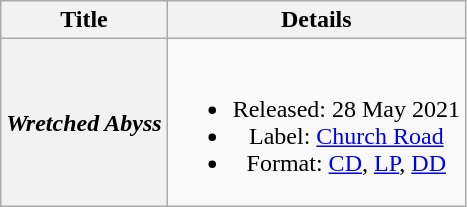<table class="wikitable plainrowheaders" style="text-align:center;" border="1">
<tr>
<th>Title</th>
<th>Details</th>
</tr>
<tr>
<th scope="row"><em>Wretched Abyss</em></th>
<td><br><ul><li>Released: 28 May 2021</li><li>Label: <a href='#'>Church Road</a></li><li>Format: <a href='#'>CD</a>, <a href='#'>LP</a>, <a href='#'>DD</a></li></ul></td>
</tr>
</table>
